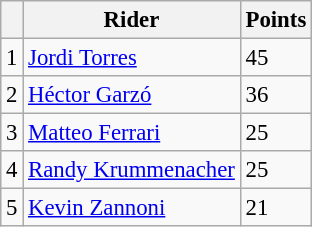<table class="wikitable" style="font-size: 95%;">
<tr>
<th></th>
<th>Rider</th>
<th>Points</th>
</tr>
<tr>
<td align=center>1</td>
<td> <a href='#'>Jordi Torres</a></td>
<td align=left>45</td>
</tr>
<tr>
<td align=center>2</td>
<td> <a href='#'>Héctor Garzó</a></td>
<td align=left>36</td>
</tr>
<tr>
<td align=center>3</td>
<td> <a href='#'>Matteo Ferrari</a></td>
<td align=left>25</td>
</tr>
<tr>
<td align=center>4</td>
<td> <a href='#'>Randy Krummenacher</a></td>
<td align=left>25</td>
</tr>
<tr>
<td align=center>5</td>
<td> <a href='#'>Kevin Zannoni</a></td>
<td align=left>21</td>
</tr>
</table>
